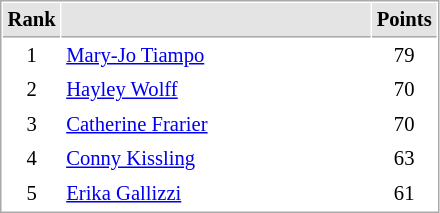<table cellspacing="1" cellpadding="3" style="border:1px solid #AAAAAA;font-size:86%">
<tr bgcolor="#E4E4E4">
<th style="border-bottom:1px solid #AAAAAA" width=10>Rank</th>
<th style="border-bottom:1px solid #AAAAAA" width=200></th>
<th style="border-bottom:1px solid #AAAAAA" width=20>Points</th>
</tr>
<tr>
<td align="center">1</td>
<td> <a href='#'>Mary-Jo Tiampo</a></td>
<td align=center>79</td>
</tr>
<tr>
<td align="center">2</td>
<td> <a href='#'>Hayley Wolff</a></td>
<td align=center>70</td>
</tr>
<tr>
<td align="center">3</td>
<td> <a href='#'>Catherine Frarier</a></td>
<td align=center>70</td>
</tr>
<tr>
<td align="center">4</td>
<td> <a href='#'>Conny Kissling</a></td>
<td align=center>63</td>
</tr>
<tr>
<td align="center">5</td>
<td> <a href='#'>Erika Gallizzi</a></td>
<td align=center>61</td>
</tr>
</table>
